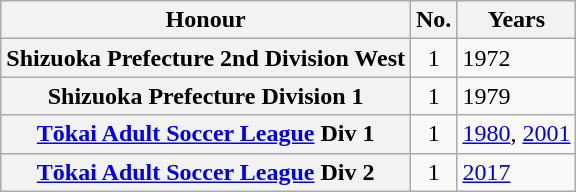<table class="wikitable plainrowheaders">
<tr>
<th scope=col>Honour</th>
<th scope=col>No.</th>
<th scope=col>Years</th>
</tr>
<tr>
<th scope=row>Shizuoka Prefecture 2nd Division West</th>
<td align="center">1</td>
<td>1972</td>
</tr>
<tr>
<th scope=row>Shizuoka Prefecture Division 1</th>
<td align="center">1</td>
<td>1979</td>
</tr>
<tr>
<th scope=row><a href='#'>Tōkai Adult Soccer League</a> Div 1</th>
<td align="center">1</td>
<td><a href='#'>1980</a>, <a href='#'>2001</a></td>
</tr>
<tr>
<th scope=row><a href='#'>Tōkai Adult Soccer League</a> Div 2</th>
<td align="center">1</td>
<td><a href='#'>2017</a></td>
</tr>
</table>
